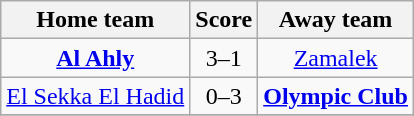<table class="wikitable" style="text-align: center">
<tr>
<th>Home team</th>
<th>Score</th>
<th>Away team</th>
</tr>
<tr>
<td><strong><a href='#'>Al Ahly</a></strong></td>
<td>3–1</td>
<td><a href='#'>Zamalek</a></td>
</tr>
<tr>
<td><a href='#'>El Sekka El Hadid</a></td>
<td>0–3</td>
<td><strong><a href='#'>Olympic Club</a></strong></td>
</tr>
<tr>
</tr>
</table>
